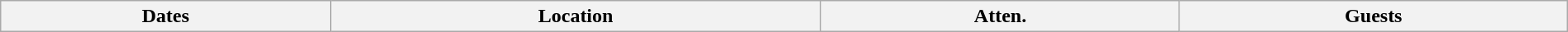<table class="wikitable" width="100%">
<tr>
<th>Dates</th>
<th>Location</th>
<th>Atten.</th>
<th>Guests<br>









</th>
</tr>
</table>
